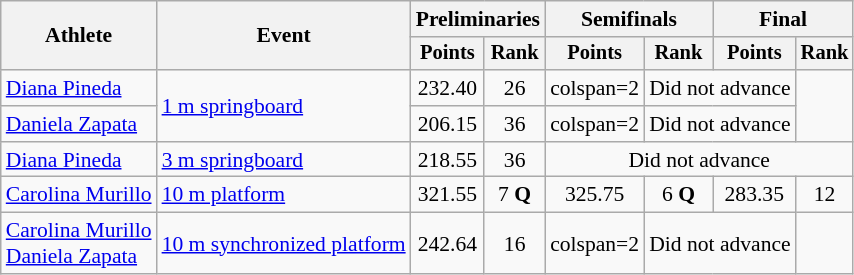<table class=wikitable style="font-size:90%;">
<tr>
<th rowspan="2">Athlete</th>
<th rowspan="2">Event</th>
<th colspan="2">Preliminaries</th>
<th colspan="2">Semifinals</th>
<th colspan="2">Final</th>
</tr>
<tr style="font-size:95%">
<th>Points</th>
<th>Rank</th>
<th>Points</th>
<th>Rank</th>
<th>Points</th>
<th>Rank</th>
</tr>
<tr align=center>
<td align=left><a href='#'>Diana Pineda</a></td>
<td align=left rowspan=2><a href='#'>1 m springboard</a></td>
<td>232.40</td>
<td>26</td>
<td>colspan=2 </td>
<td colspan=2>Did not advance</td>
</tr>
<tr align=center>
<td align=left><a href='#'>Daniela Zapata</a></td>
<td>206.15</td>
<td>36</td>
<td>colspan=2 </td>
<td colspan=2>Did not advance</td>
</tr>
<tr align=center>
<td align=left><a href='#'>Diana Pineda</a></td>
<td align=left><a href='#'>3 m springboard</a></td>
<td>218.55</td>
<td>36</td>
<td colspan=4>Did not advance</td>
</tr>
<tr align=center>
<td align=left><a href='#'>Carolina Murillo</a></td>
<td align=left><a href='#'>10 m platform</a></td>
<td>321.55</td>
<td>7 <strong>Q</strong></td>
<td>325.75</td>
<td>6 <strong>Q</strong></td>
<td>283.35</td>
<td>12</td>
</tr>
<tr align=center>
<td align=left><a href='#'>Carolina Murillo</a><br><a href='#'>Daniela Zapata</a></td>
<td align=left><a href='#'>10 m synchronized platform</a></td>
<td>242.64</td>
<td>16</td>
<td>colspan=2 </td>
<td colspan=2>Did not advance</td>
</tr>
</table>
